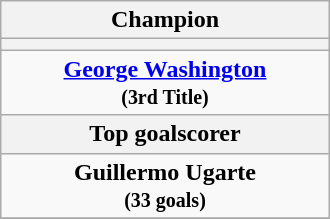<table class="wikitable" style="margin: 0 auto; width: 220px;">
<tr>
<th>Champion</th>
</tr>
<tr>
<th></th>
</tr>
<tr>
<td align="center"><strong><a href='#'>George Washington</a></strong><br><small><strong>(3rd Title)</strong></small></td>
</tr>
<tr>
<th>Top goalscorer</th>
</tr>
<tr>
<td align="center"><strong>Guillermo Ugarte</strong><br><small><strong>(33 goals)</strong></small></td>
</tr>
<tr>
</tr>
</table>
